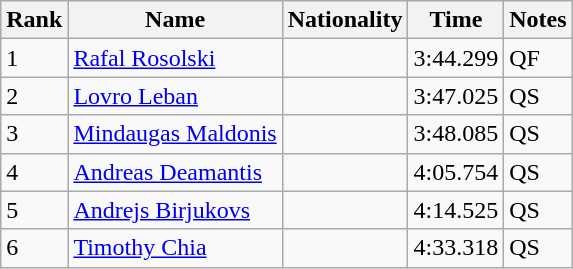<table class="wikitable">
<tr>
<th>Rank</th>
<th>Name</th>
<th>Nationality</th>
<th>Time</th>
<th>Notes</th>
</tr>
<tr>
<td>1</td>
<td><a href='#'>Rafal Rosolski</a></td>
<td></td>
<td>3:44.299</td>
<td>QF</td>
</tr>
<tr>
<td>2</td>
<td><a href='#'>Lovro Leban</a></td>
<td></td>
<td>3:47.025</td>
<td>QS</td>
</tr>
<tr>
<td>3</td>
<td><a href='#'>Mindaugas Maldonis</a></td>
<td></td>
<td>3:48.085</td>
<td>QS</td>
</tr>
<tr>
<td>4</td>
<td><a href='#'>Andreas Deamantis</a></td>
<td></td>
<td>4:05.754</td>
<td>QS</td>
</tr>
<tr>
<td>5</td>
<td><a href='#'>Andrejs Birjukovs</a></td>
<td></td>
<td>4:14.525</td>
<td>QS</td>
</tr>
<tr>
<td>6</td>
<td><a href='#'>Timothy Chia</a></td>
<td></td>
<td>4:33.318</td>
<td>QS</td>
</tr>
</table>
